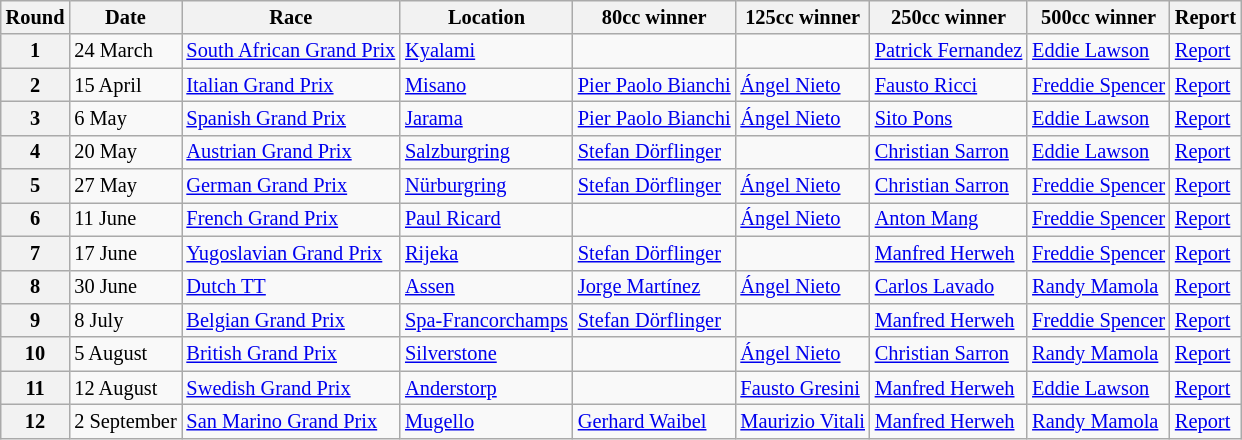<table class="wikitable" style="font-size: 85%;">
<tr>
<th>Round</th>
<th>Date</th>
<th>Race</th>
<th>Location</th>
<th>80cc winner</th>
<th>125cc winner</th>
<th>250cc winner</th>
<th>500cc winner</th>
<th>Report</th>
</tr>
<tr>
<th>1</th>
<td>24 March</td>
<td> <a href='#'>South African Grand Prix</a></td>
<td><a href='#'>Kyalami</a></td>
<td></td>
<td></td>
<td> <a href='#'>Patrick Fernandez</a></td>
<td> <a href='#'>Eddie Lawson</a></td>
<td><a href='#'>Report</a></td>
</tr>
<tr>
<th>2</th>
<td>15 April</td>
<td> <a href='#'>Italian Grand Prix</a></td>
<td><a href='#'>Misano</a></td>
<td> <a href='#'>Pier Paolo Bianchi</a></td>
<td> <a href='#'>Ángel Nieto</a></td>
<td> <a href='#'>Fausto Ricci</a></td>
<td> <a href='#'>Freddie Spencer</a></td>
<td><a href='#'>Report</a></td>
</tr>
<tr>
<th>3</th>
<td>6 May</td>
<td> <a href='#'>Spanish Grand Prix</a></td>
<td><a href='#'>Jarama</a></td>
<td> <a href='#'>Pier Paolo Bianchi</a></td>
<td> <a href='#'>Ángel Nieto</a></td>
<td> <a href='#'>Sito Pons</a></td>
<td> <a href='#'>Eddie Lawson</a></td>
<td><a href='#'>Report</a></td>
</tr>
<tr>
<th>4</th>
<td>20 May</td>
<td> <a href='#'>Austrian Grand Prix</a></td>
<td><a href='#'>Salzburgring</a></td>
<td> <a href='#'>Stefan Dörflinger</a></td>
<td></td>
<td> <a href='#'>Christian Sarron</a></td>
<td> <a href='#'>Eddie Lawson</a></td>
<td><a href='#'>Report</a></td>
</tr>
<tr>
<th>5</th>
<td>27 May</td>
<td> <a href='#'>German Grand Prix</a></td>
<td><a href='#'>Nürburgring</a></td>
<td> <a href='#'>Stefan Dörflinger</a></td>
<td> <a href='#'>Ángel Nieto</a></td>
<td> <a href='#'>Christian Sarron</a></td>
<td> <a href='#'>Freddie Spencer</a></td>
<td><a href='#'>Report</a></td>
</tr>
<tr>
<th>6</th>
<td>11 June</td>
<td> <a href='#'>French Grand Prix</a></td>
<td><a href='#'>Paul Ricard</a></td>
<td></td>
<td> <a href='#'>Ángel Nieto</a></td>
<td> <a href='#'>Anton Mang</a></td>
<td> <a href='#'>Freddie Spencer</a></td>
<td><a href='#'>Report</a></td>
</tr>
<tr>
<th>7</th>
<td>17 June</td>
<td> <a href='#'>Yugoslavian Grand Prix</a></td>
<td><a href='#'>Rijeka</a></td>
<td> <a href='#'>Stefan Dörflinger</a></td>
<td></td>
<td> <a href='#'>Manfred Herweh</a></td>
<td> <a href='#'>Freddie Spencer</a></td>
<td><a href='#'>Report</a></td>
</tr>
<tr>
<th>8</th>
<td>30 June</td>
<td> <a href='#'>Dutch TT</a></td>
<td><a href='#'>Assen</a></td>
<td> <a href='#'>Jorge Martínez</a></td>
<td> <a href='#'>Ángel Nieto</a></td>
<td> <a href='#'>Carlos Lavado</a></td>
<td> <a href='#'>Randy Mamola</a></td>
<td><a href='#'>Report</a></td>
</tr>
<tr>
<th>9</th>
<td>8 July</td>
<td> <a href='#'>Belgian Grand Prix</a></td>
<td><a href='#'>Spa-Francorchamps</a></td>
<td> <a href='#'>Stefan Dörflinger</a></td>
<td></td>
<td> <a href='#'>Manfred Herweh</a></td>
<td> <a href='#'>Freddie Spencer</a></td>
<td><a href='#'>Report</a></td>
</tr>
<tr>
<th>10</th>
<td>5 August</td>
<td> <a href='#'>British Grand Prix</a></td>
<td><a href='#'>Silverstone</a></td>
<td></td>
<td> <a href='#'>Ángel Nieto</a></td>
<td> <a href='#'>Christian Sarron</a></td>
<td> <a href='#'>Randy Mamola</a></td>
<td><a href='#'>Report</a></td>
</tr>
<tr>
<th>11</th>
<td>12 August</td>
<td> <a href='#'>Swedish Grand Prix</a></td>
<td><a href='#'>Anderstorp</a></td>
<td></td>
<td> <a href='#'>Fausto Gresini</a></td>
<td> <a href='#'>Manfred Herweh</a></td>
<td> <a href='#'>Eddie Lawson</a></td>
<td><a href='#'>Report</a></td>
</tr>
<tr>
<th>12</th>
<td>2 September</td>
<td> <a href='#'>San Marino Grand Prix</a></td>
<td><a href='#'>Mugello</a></td>
<td> <a href='#'>Gerhard Waibel</a></td>
<td> <a href='#'>Maurizio Vitali</a></td>
<td> <a href='#'>Manfred Herweh</a></td>
<td> <a href='#'>Randy Mamola</a></td>
<td><a href='#'>Report</a></td>
</tr>
</table>
